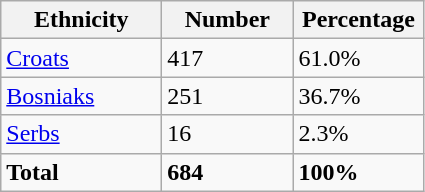<table class="wikitable">
<tr>
<th width="100px">Ethnicity</th>
<th width="80px">Number</th>
<th width="80px">Percentage</th>
</tr>
<tr>
<td><a href='#'>Croats</a></td>
<td>417</td>
<td>61.0%</td>
</tr>
<tr>
<td><a href='#'>Bosniaks</a></td>
<td>251</td>
<td>36.7%</td>
</tr>
<tr>
<td><a href='#'>Serbs</a></td>
<td>16</td>
<td>2.3%</td>
</tr>
<tr>
<td><strong>Total</strong></td>
<td><strong>684</strong></td>
<td><strong>100%</strong></td>
</tr>
</table>
